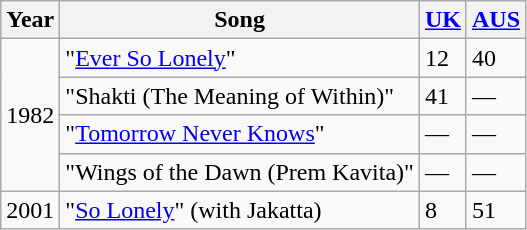<table class="wikitable">
<tr>
<th>Year</th>
<th>Song</th>
<th><a href='#'>UK</a></th>
<th><a href='#'>AUS</a></th>
</tr>
<tr>
<td rowspan="4">1982</td>
<td>"<a href='#'>Ever So Lonely</a>"</td>
<td>12</td>
<td>40</td>
</tr>
<tr>
<td>"Shakti (The Meaning of Within)"</td>
<td>41</td>
<td>—</td>
</tr>
<tr>
<td>"<a href='#'>Tomorrow Never Knows</a>"</td>
<td>—</td>
<td>—</td>
</tr>
<tr>
<td>"Wings of the Dawn (Prem Kavita)"</td>
<td>—</td>
<td>—</td>
</tr>
<tr>
<td>2001</td>
<td>"<a href='#'>So Lonely</a>" (with Jakatta)</td>
<td>8</td>
<td>51</td>
</tr>
</table>
